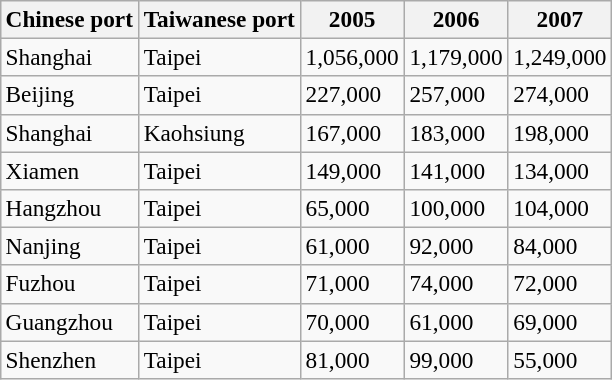<table class="wikitable sortable" style="margin:1em auto; font-size:97%; text-align:left;">
<tr>
<th>Chinese port</th>
<th>Taiwanese port</th>
<th>2005</th>
<th>2006</th>
<th>2007</th>
</tr>
<tr>
<td>Shanghai</td>
<td>Taipei</td>
<td>1,056,000</td>
<td>1,179,000</td>
<td>1,249,000</td>
</tr>
<tr>
<td>Beijing</td>
<td>Taipei</td>
<td>227,000</td>
<td>257,000</td>
<td>274,000</td>
</tr>
<tr>
<td>Shanghai</td>
<td>Kaohsiung</td>
<td>167,000</td>
<td>183,000</td>
<td>198,000</td>
</tr>
<tr>
<td>Xiamen</td>
<td>Taipei</td>
<td>149,000</td>
<td>141,000</td>
<td>134,000</td>
</tr>
<tr>
<td>Hangzhou</td>
<td>Taipei</td>
<td>65,000</td>
<td>100,000</td>
<td>104,000</td>
</tr>
<tr>
<td>Nanjing</td>
<td>Taipei</td>
<td>61,000</td>
<td>92,000</td>
<td>84,000</td>
</tr>
<tr>
<td>Fuzhou</td>
<td>Taipei</td>
<td>71,000</td>
<td>74,000</td>
<td>72,000</td>
</tr>
<tr>
<td>Guangzhou</td>
<td>Taipei</td>
<td>70,000</td>
<td>61,000</td>
<td>69,000</td>
</tr>
<tr>
<td>Shenzhen</td>
<td>Taipei</td>
<td>81,000</td>
<td>99,000</td>
<td>55,000</td>
</tr>
</table>
